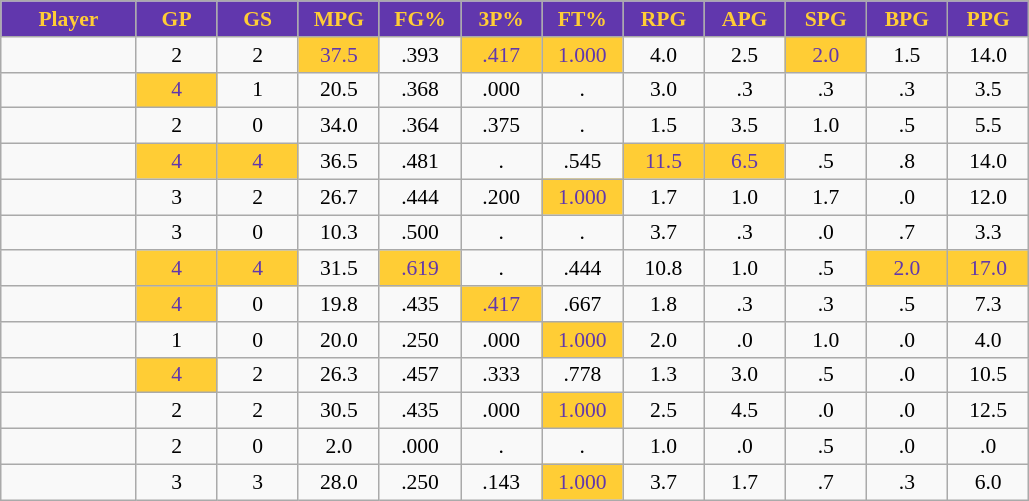<table class="wikitable sortable" style="font-size:90%; text-align:center;">
<tr>
<th style="background:#6137ad;color:#ffcd35;" width="10%">Player</th>
<th style="background:#6137ad;color:#ffcd35;" width="6%">GP</th>
<th style="background:#6137ad;color:#ffcd35;" width="6%">GS</th>
<th style="background:#6137ad;color:#ffcd35;" width="6%">MPG</th>
<th style="background:#6137ad;color:#ffcd35;" width="6%">FG%</th>
<th style="background:#6137ad;color:#ffcd35;" width="6%">3P%</th>
<th style="background:#6137ad;color:#ffcd35;" width="6%">FT%</th>
<th style="background:#6137ad;color:#ffcd35;" width="6%">RPG</th>
<th style="background:#6137ad;color:#ffcd35;" width="6%">APG</th>
<th style="background:#6137ad;color:#ffcd35;" width="6%">SPG</th>
<th style="background:#6137ad;color:#ffcd35;" width="6%">BPG</th>
<th style="background:#6137ad;color:#ffcd35;" width="6%">PPG</th>
</tr>
<tr>
<td></td>
<td>2</td>
<td>2</td>
<td style="background:#ffcd35;color:#6137ad;">37.5</td>
<td>.393</td>
<td style="background:#ffcd35;color:#6137ad;">.417</td>
<td style="background:#ffcd35;color:#6137ad;">1.000</td>
<td>4.0</td>
<td>2.5</td>
<td style="background:#ffcd35;color:#6137ad;">2.0</td>
<td>1.5</td>
<td>14.0</td>
</tr>
<tr>
<td></td>
<td style="background:#ffcd35;color:#6137ad;">4</td>
<td>1</td>
<td>20.5</td>
<td>.368</td>
<td>.000</td>
<td>.</td>
<td>3.0</td>
<td>.3</td>
<td>.3</td>
<td>.3</td>
<td>3.5</td>
</tr>
<tr>
<td></td>
<td>2</td>
<td>0</td>
<td>34.0</td>
<td>.364</td>
<td>.375</td>
<td>.</td>
<td>1.5</td>
<td>3.5</td>
<td>1.0</td>
<td>.5</td>
<td>5.5</td>
</tr>
<tr>
<td></td>
<td style="background:#ffcd35;color:#6137ad;">4</td>
<td style="background:#ffcd35;color:#6137ad;">4</td>
<td>36.5</td>
<td>.481</td>
<td>.</td>
<td>.545</td>
<td style="background:#ffcd35;color:#6137ad;">11.5</td>
<td style="background:#ffcd35;color:#6137ad;">6.5</td>
<td>.5</td>
<td>.8</td>
<td>14.0</td>
</tr>
<tr>
<td></td>
<td>3</td>
<td>2</td>
<td>26.7</td>
<td>.444</td>
<td>.200</td>
<td style="background:#ffcd35;color:#6137ad;">1.000</td>
<td>1.7</td>
<td>1.0</td>
<td>1.7</td>
<td>.0</td>
<td>12.0</td>
</tr>
<tr>
<td></td>
<td>3</td>
<td>0</td>
<td>10.3</td>
<td>.500</td>
<td>.</td>
<td>.</td>
<td>3.7</td>
<td>.3</td>
<td>.0</td>
<td>.7</td>
<td>3.3</td>
</tr>
<tr>
<td></td>
<td style="background:#ffcd35;color:#6137ad;">4</td>
<td style="background:#ffcd35;color:#6137ad;">4</td>
<td>31.5</td>
<td style="background:#ffcd35;color:#6137ad;">.619</td>
<td>.</td>
<td>.444</td>
<td>10.8</td>
<td>1.0</td>
<td>.5</td>
<td style="background:#ffcd35;color:#6137ad;">2.0</td>
<td style="background:#ffcd35;color:#6137ad;">17.0</td>
</tr>
<tr>
<td></td>
<td style="background:#ffcd35;color:#6137ad;">4</td>
<td>0</td>
<td>19.8</td>
<td>.435</td>
<td style="background:#ffcd35;color:#6137ad;">.417</td>
<td>.667</td>
<td>1.8</td>
<td>.3</td>
<td>.3</td>
<td>.5</td>
<td>7.3</td>
</tr>
<tr>
<td></td>
<td>1</td>
<td>0</td>
<td>20.0</td>
<td>.250</td>
<td>.000</td>
<td style="background:#ffcd35;color:#6137ad;">1.000</td>
<td>2.0</td>
<td>.0</td>
<td>1.0</td>
<td>.0</td>
<td>4.0</td>
</tr>
<tr>
<td></td>
<td style="background:#ffcd35;color:#6137ad;">4</td>
<td>2</td>
<td>26.3</td>
<td>.457</td>
<td>.333</td>
<td>.778</td>
<td>1.3</td>
<td>3.0</td>
<td>.5</td>
<td>.0</td>
<td>10.5</td>
</tr>
<tr>
<td></td>
<td>2</td>
<td>2</td>
<td>30.5</td>
<td>.435</td>
<td>.000</td>
<td style="background:#ffcd35;color:#6137ad;">1.000</td>
<td>2.5</td>
<td>4.5</td>
<td>.0</td>
<td>.0</td>
<td>12.5</td>
</tr>
<tr>
<td></td>
<td>2</td>
<td>0</td>
<td>2.0</td>
<td>.000</td>
<td>.</td>
<td>.</td>
<td>1.0</td>
<td>.0</td>
<td>.5</td>
<td>.0</td>
<td>.0</td>
</tr>
<tr>
<td></td>
<td>3</td>
<td>3</td>
<td>28.0</td>
<td>.250</td>
<td>.143</td>
<td style="background:#ffcd35;color:#6137ad;">1.000</td>
<td>3.7</td>
<td>1.7</td>
<td>.7</td>
<td>.3</td>
<td>6.0</td>
</tr>
</table>
